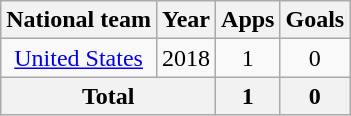<table class="wikitable" style="text-align:center">
<tr>
<th>National team</th>
<th>Year</th>
<th>Apps</th>
<th>Goals</th>
</tr>
<tr>
<td><a href='#'>United States</a></td>
<td>2018</td>
<td>1</td>
<td>0</td>
</tr>
<tr>
<th colspan="2">Total</th>
<th>1</th>
<th>0</th>
</tr>
</table>
